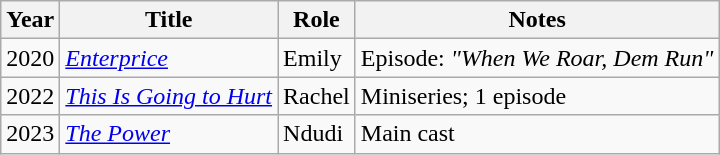<table class=wikitable>
<tr>
<th>Year</th>
<th>Title</th>
<th>Role</th>
<th>Notes</th>
</tr>
<tr>
<td>2020</td>
<td><em><a href='#'>Enterprice</a></em></td>
<td>Emily</td>
<td>Episode: <em>"When We Roar, Dem Run"</em></td>
</tr>
<tr>
<td>2022</td>
<td><em><a href='#'>This Is Going to Hurt</a></em></td>
<td>Rachel</td>
<td>Miniseries; 1 episode</td>
</tr>
<tr>
<td>2023</td>
<td><em><a href='#'>The Power</a></em></td>
<td>Ndudi</td>
<td>Main cast</td>
</tr>
</table>
